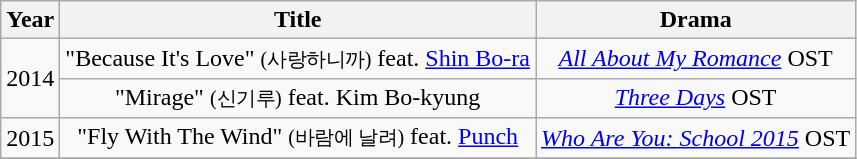<table class="wikitable" style="text-align:center;">
<tr>
<th>Year</th>
<th>Title</th>
<th>Drama</th>
</tr>
<tr>
<td rowspan="2">2014</td>
<td>"Because It's Love" <small>(사랑하니까)</small> feat. <a href='#'>Shin Bo-ra</a></td>
<td><em><a href='#'>All About My Romance</a></em> OST</td>
</tr>
<tr>
<td>"Mirage" <small>(신기루)</small> feat. Kim Bo-kyung</td>
<td><em><a href='#'>Three Days</a></em> OST</td>
</tr>
<tr>
<td>2015</td>
<td>"Fly With The Wind" <small>(바람에 날려)</small>  feat. <a href='#'>Punch</a></td>
<td><em><a href='#'>Who Are You: School 2015</a></em> OST</td>
</tr>
<tr>
</tr>
</table>
